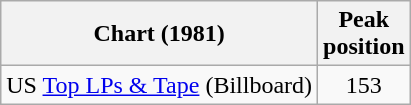<table class="wikitable">
<tr>
<th>Chart (1981)</th>
<th>Peak<br>position</th>
</tr>
<tr>
<td>US <a href='#'>Top LPs & Tape</a> (Billboard)</td>
<td align=center>153</td>
</tr>
</table>
